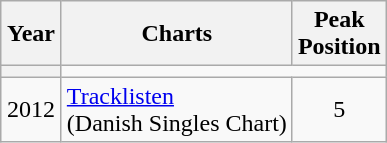<table class="wikitable">
<tr>
<th width="33" rowspan="1" style="text-align:center;">Year</th>
<th>Charts</th>
<th>Peak <br>Position</th>
</tr>
<tr>
<th align="center"></th>
</tr>
<tr>
<td align="center">2012</td>
<td><a href='#'>Tracklisten</a> <br>(Danish Singles Chart)</td>
<td align="center">5</td>
</tr>
</table>
